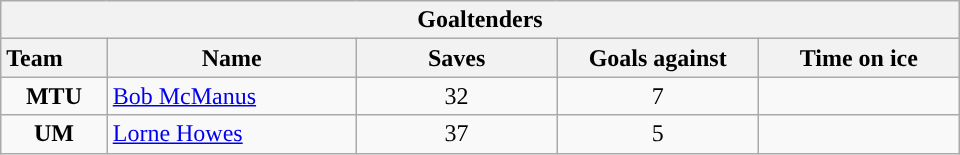<table class="wikitable" style="width:40em; text-align:right;">
<tr>
<th colspan=5>Goaltenders</th>
</tr>
<tr>
<th style="width:4em; text-align:left;">Team</th>
<th style="width:10em;">Name</th>
<th style="width:8em;">Saves</th>
<th style="width:8em;">Goals against</th>
<th style="width:8em;">Time on ice</th>
</tr>
<tr>
<td align=center><strong>MTU</strong></td>
<td style="text-align:left;"><a href='#'>Bob McManus</a></td>
<td align=center>32</td>
<td align=center>7</td>
<td align=center></td>
</tr>
<tr>
<td align=center><strong>UM</strong></td>
<td style="text-align:left;"><a href='#'>Lorne Howes</a></td>
<td align=center>37</td>
<td align=center>5</td>
<td align=center></td>
</tr>
</table>
